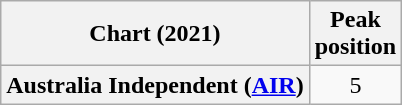<table class="wikitable plainrowheaders" style="text-align:center;">
<tr>
<th scope="col">Chart (2021)</th>
<th scope="col">Peak<br>position</th>
</tr>
<tr>
<th scope="row">Australia Independent (<a href='#'>AIR</a>)</th>
<td>5</td>
</tr>
</table>
